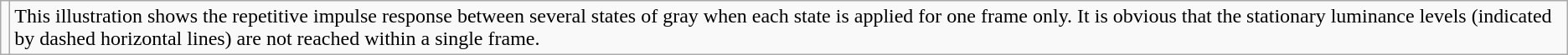<table class="wikitable">
<tr>
<td></td>
<td>This illustration shows the repetitive impulse response between several states of gray when each state is applied for one frame only. It is obvious that the stationary luminance levels (indicated by dashed horizontal lines) are not reached within a single frame.</td>
</tr>
</table>
